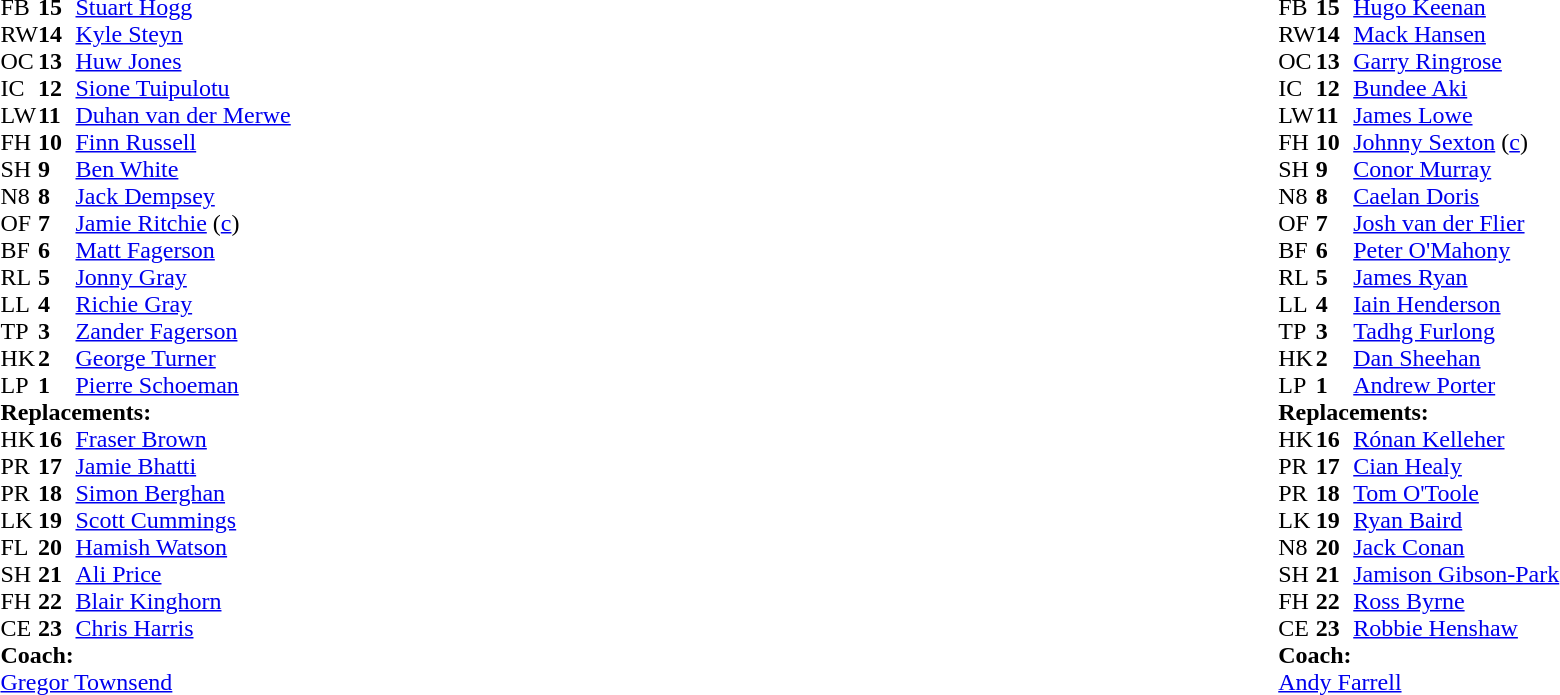<table style="width:100%">
<tr>
<td style="vertical-align:top; width:50%"><br><table cellspacing="0" cellpadding="0">
<tr>
<th width="25"></th>
<th width="25"></th>
</tr>
<tr>
<td>FB</td>
<td><strong>15</strong></td>
<td><a href='#'>Stuart Hogg</a></td>
<td></td>
<td></td>
</tr>
<tr>
<td>RW</td>
<td><strong>14</strong></td>
<td><a href='#'>Kyle Steyn</a></td>
</tr>
<tr>
<td>OC</td>
<td><strong>13</strong></td>
<td><a href='#'>Huw Jones</a></td>
</tr>
<tr>
<td>IC</td>
<td><strong>12</strong></td>
<td><a href='#'>Sione Tuipulotu</a></td>
</tr>
<tr>
<td>LW</td>
<td><strong>11</strong></td>
<td><a href='#'>Duhan van der Merwe</a></td>
</tr>
<tr>
<td>FH</td>
<td><strong>10</strong></td>
<td><a href='#'>Finn Russell</a></td>
<td></td>
<td></td>
</tr>
<tr>
<td>SH</td>
<td><strong>9</strong></td>
<td><a href='#'>Ben White</a></td>
<td></td>
<td></td>
</tr>
<tr>
<td>N8</td>
<td><strong>8</strong></td>
<td><a href='#'>Jack Dempsey</a></td>
</tr>
<tr>
<td>OF</td>
<td><strong>7</strong></td>
<td><a href='#'>Jamie Ritchie</a> (<a href='#'>c</a>)</td>
</tr>
<tr>
<td>BF</td>
<td><strong>6</strong></td>
<td><a href='#'>Matt Fagerson</a></td>
<td></td>
<td></td>
</tr>
<tr>
<td>RL</td>
<td><strong>5</strong></td>
<td><a href='#'>Jonny Gray</a></td>
</tr>
<tr>
<td>LL</td>
<td><strong>4</strong></td>
<td><a href='#'>Richie Gray</a></td>
<td></td>
<td></td>
</tr>
<tr>
<td>TP</td>
<td><strong>3</strong></td>
<td><a href='#'>Zander Fagerson</a></td>
<td></td>
<td></td>
</tr>
<tr>
<td>HK</td>
<td><strong>2</strong></td>
<td><a href='#'>George Turner</a></td>
<td></td>
<td></td>
</tr>
<tr>
<td>LP</td>
<td><strong>1</strong></td>
<td><a href='#'>Pierre Schoeman</a></td>
<td></td>
<td></td>
</tr>
<tr>
<td colspan="3"><strong>Replacements:</strong></td>
</tr>
<tr>
<td>HK</td>
<td><strong>16</strong></td>
<td><a href='#'>Fraser Brown</a></td>
<td></td>
<td></td>
</tr>
<tr>
<td>PR</td>
<td><strong>17</strong></td>
<td><a href='#'>Jamie Bhatti</a></td>
<td></td>
<td></td>
</tr>
<tr>
<td>PR</td>
<td><strong>18</strong></td>
<td><a href='#'>Simon Berghan</a></td>
<td></td>
<td></td>
</tr>
<tr>
<td>LK</td>
<td><strong>19</strong></td>
<td><a href='#'>Scott Cummings</a></td>
<td></td>
<td></td>
</tr>
<tr>
<td>FL</td>
<td><strong>20</strong></td>
<td><a href='#'>Hamish Watson</a></td>
<td></td>
<td></td>
</tr>
<tr>
<td>SH</td>
<td><strong>21</strong></td>
<td><a href='#'>Ali Price</a></td>
<td></td>
<td></td>
</tr>
<tr>
<td>FH</td>
<td><strong>22</strong></td>
<td><a href='#'>Blair Kinghorn</a></td>
<td></td>
<td></td>
</tr>
<tr>
<td>CE</td>
<td><strong>23</strong></td>
<td><a href='#'>Chris Harris</a></td>
<td></td>
<td></td>
</tr>
<tr>
<td colspan="3"><strong>Coach:</strong></td>
</tr>
<tr>
<td colspan="3"> <a href='#'>Gregor Townsend</a></td>
</tr>
</table>
</td>
<td style="vertical-align:top"></td>
<td style="vertical-align:top;width:50%"><br><table cellspacing="0" cellpadding="0" style="margin:auto">
<tr>
<th width="25"></th>
<th width="25"></th>
</tr>
<tr>
<td>FB</td>
<td><strong>15</strong></td>
<td><a href='#'>Hugo Keenan</a></td>
</tr>
<tr>
<td>RW</td>
<td><strong>14</strong></td>
<td><a href='#'>Mack Hansen</a></td>
</tr>
<tr>
<td>OC</td>
<td><strong>13</strong></td>
<td><a href='#'>Garry Ringrose</a></td>
<td></td>
<td></td>
<td></td>
</tr>
<tr>
<td>IC</td>
<td><strong>12</strong></td>
<td><a href='#'>Bundee Aki</a></td>
<td></td>
<td></td>
<td></td>
</tr>
<tr>
<td>LW</td>
<td><strong>11</strong></td>
<td><a href='#'>James Lowe</a></td>
</tr>
<tr>
<td>FH</td>
<td><strong>10</strong></td>
<td><a href='#'>Johnny Sexton</a> (<a href='#'>c</a>)</td>
<td></td>
<td></td>
</tr>
<tr>
<td>SH</td>
<td><strong>9</strong></td>
<td><a href='#'>Conor Murray</a></td>
<td></td>
<td></td>
</tr>
<tr>
<td>N8</td>
<td><strong>8</strong></td>
<td><a href='#'>Caelan Doris</a></td>
<td></td>
<td></td>
</tr>
<tr>
<td>OF</td>
<td><strong>7</strong></td>
<td><a href='#'>Josh van der Flier</a></td>
</tr>
<tr>
<td>BF</td>
<td><strong>6</strong></td>
<td><a href='#'>Peter O'Mahony</a></td>
</tr>
<tr>
<td>RL</td>
<td><strong>5</strong></td>
<td><a href='#'>James Ryan</a></td>
</tr>
<tr>
<td>LL</td>
<td><strong>4</strong></td>
<td><a href='#'>Iain Henderson</a></td>
<td></td>
<td></td>
</tr>
<tr>
<td>TP</td>
<td><strong>3</strong></td>
<td><a href='#'>Tadhg Furlong</a></td>
<td></td>
<td></td>
</tr>
<tr>
<td>HK</td>
<td><strong>2</strong></td>
<td><a href='#'>Dan Sheehan</a></td>
<td></td>
<td></td>
</tr>
<tr>
<td>LP</td>
<td><strong>1</strong></td>
<td><a href='#'>Andrew Porter</a></td>
</tr>
<tr>
<td colspan="3"><strong>Replacements:</strong></td>
</tr>
<tr>
<td>HK</td>
<td><strong>16</strong></td>
<td><a href='#'>Rónan Kelleher</a></td>
<td></td>
<td></td>
<td></td>
</tr>
<tr>
<td>PR</td>
<td><strong>17</strong></td>
<td><a href='#'>Cian Healy</a></td>
<td></td>
<td></td>
<td></td>
</tr>
<tr>
<td>PR</td>
<td><strong>18</strong></td>
<td><a href='#'>Tom O'Toole</a></td>
<td></td>
<td></td>
</tr>
<tr>
<td>LK</td>
<td><strong>19</strong></td>
<td><a href='#'>Ryan Baird</a></td>
<td></td>
<td></td>
</tr>
<tr>
<td>N8</td>
<td><strong>20</strong></td>
<td><a href='#'>Jack Conan</a></td>
<td></td>
<td></td>
</tr>
<tr>
<td>SH</td>
<td><strong>21</strong></td>
<td><a href='#'>Jamison Gibson-Park</a></td>
<td></td>
<td></td>
</tr>
<tr>
<td>FH</td>
<td><strong>22</strong></td>
<td><a href='#'>Ross Byrne</a></td>
<td></td>
<td></td>
</tr>
<tr>
<td>CE</td>
<td><strong>23</strong></td>
<td><a href='#'>Robbie Henshaw</a></td>
<td></td>
<td></td>
</tr>
<tr>
<td colspan="3"><strong>Coach:</strong></td>
</tr>
<tr>
<td colspan="3"> <a href='#'>Andy Farrell</a></td>
</tr>
</table>
</td>
</tr>
</table>
